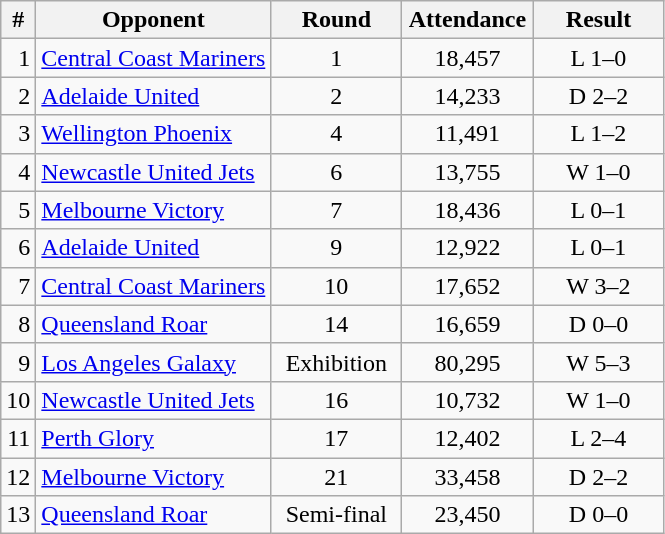<table class="wikitable" style="text-align: center;">
<tr>
<th>#</th>
<th>Opponent</th>
<th style="width: 5em;">Round</th>
<th style="width: 5em;">Attendance</th>
<th style="width: 5em;">Result</th>
</tr>
<tr>
<td style="text-align:right;">1</td>
<td style="text-align:left;"><a href='#'>Central Coast Mariners</a></td>
<td>1</td>
<td>18,457</td>
<td>L 1–0</td>
</tr>
<tr>
<td style="text-align:right;">2</td>
<td style="text-align:left;"><a href='#'>Adelaide United</a></td>
<td>2</td>
<td>14,233</td>
<td>D 2–2</td>
</tr>
<tr>
<td style="text-align:right;">3</td>
<td style="text-align:left;"><a href='#'>Wellington Phoenix</a></td>
<td>4</td>
<td>11,491</td>
<td>L 1–2</td>
</tr>
<tr>
<td style="text-align:right;">4</td>
<td style="text-align:left;"><a href='#'>Newcastle United Jets</a></td>
<td>6</td>
<td>13,755</td>
<td>W 1–0</td>
</tr>
<tr>
<td style="text-align:right;">5</td>
<td style="text-align:left;"><a href='#'>Melbourne Victory</a></td>
<td>7</td>
<td>18,436</td>
<td>L 0–1</td>
</tr>
<tr>
<td style="text-align:right;">6</td>
<td style="text-align:left;"><a href='#'>Adelaide United</a></td>
<td>9</td>
<td>12,922</td>
<td>L 0–1</td>
</tr>
<tr>
<td style="text-align:right;">7</td>
<td style="text-align:left;"><a href='#'>Central Coast Mariners</a></td>
<td>10</td>
<td>17,652</td>
<td>W 3–2</td>
</tr>
<tr>
<td style="text-align:right;">8</td>
<td style="text-align:left;"><a href='#'>Queensland Roar</a></td>
<td>14</td>
<td>16,659</td>
<td>D 0–0</td>
</tr>
<tr>
<td style="text-align:right;">9</td>
<td style="text-align:left;"><a href='#'>Los Angeles Galaxy</a></td>
<td>Exhibition</td>
<td>80,295</td>
<td>W 5–3</td>
</tr>
<tr>
<td style="text-align:right;">10</td>
<td style="text-align:left;"><a href='#'>Newcastle United Jets</a></td>
<td>16</td>
<td>10,732</td>
<td>W 1–0</td>
</tr>
<tr>
<td style="text-align:right;">11</td>
<td style="text-align:left;"><a href='#'>Perth Glory</a></td>
<td>17</td>
<td>12,402</td>
<td>L 2–4</td>
</tr>
<tr>
<td style="text-align:right;">12</td>
<td style="text-align:left;"><a href='#'>Melbourne Victory</a></td>
<td>21</td>
<td>33,458</td>
<td>D 2–2</td>
</tr>
<tr>
<td style="text-align:right;">13</td>
<td style="text-align:left;"><a href='#'>Queensland Roar</a></td>
<td>Semi-final</td>
<td>23,450</td>
<td>D 0–0</td>
</tr>
</table>
